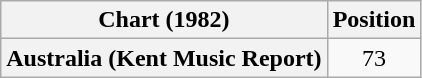<table class="wikitable plainrowheaders">
<tr>
<th>Chart (1982)</th>
<th>Position</th>
</tr>
<tr>
<th scope="row">Australia (Kent Music Report)</th>
<td style="text-align:center;">73</td>
</tr>
</table>
